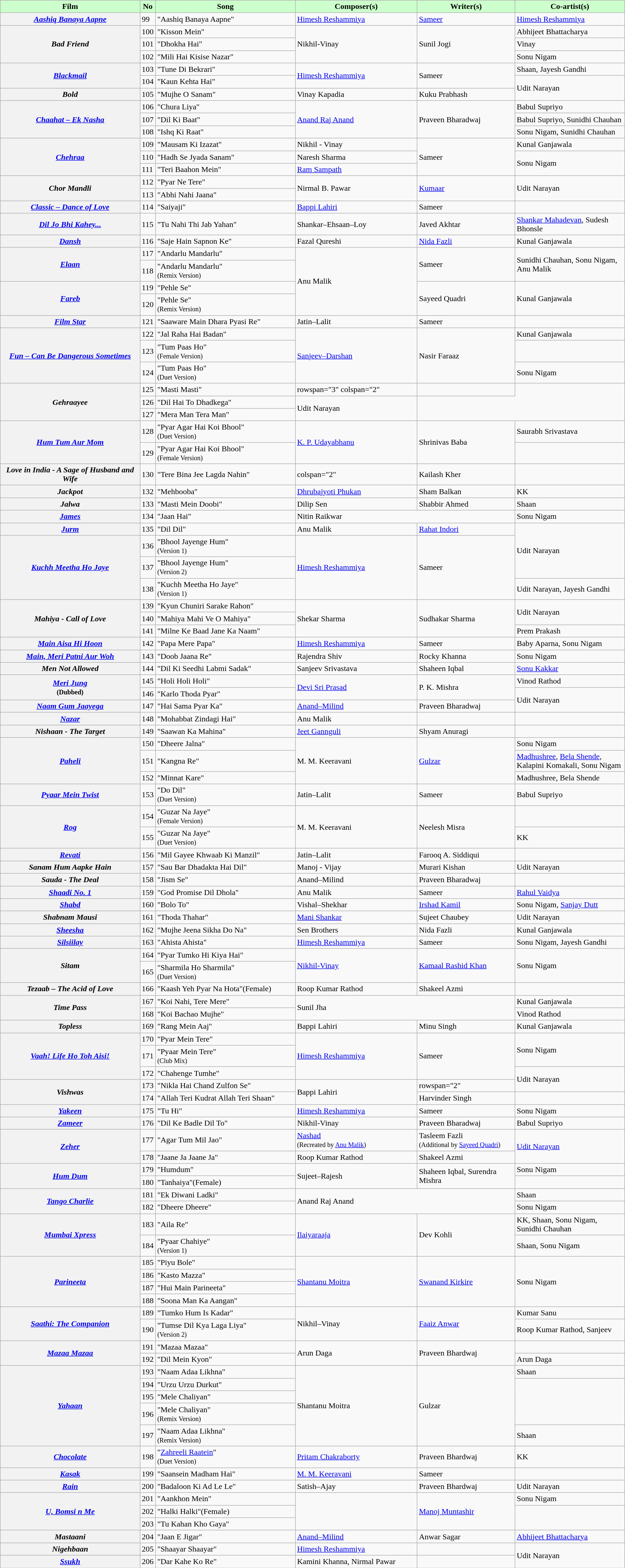<table class="wikitable plainrowheaders" style="width:100%; textcolor:#000">
<tr style="background:#cfc; text-align:center;">
<td scope="col" style="width:23%;"><strong>Film</strong></td>
<td><strong>No</strong></td>
<td scope="col" style="width:23%;"><strong>Song</strong></td>
<td scope="col" style="width:20%;"><strong>Composer(s)</strong></td>
<td scope="col" style="width:16%;"><strong>Writer(s)</strong></td>
<td scope="col" style="width:18%;"><strong>Co-artist(s)</strong></td>
</tr>
<tr>
<th scope="row"><em><a href='#'>Aashiq Banaya Aapne</a></em></th>
<td>99</td>
<td>"Aashiq Banaya Aapne"</td>
<td><a href='#'>Himesh Reshammiya</a></td>
<td><a href='#'>Sameer</a></td>
<td><a href='#'>Himesh Reshammiya</a></td>
</tr>
<tr>
<th scope="row" rowspan="3"><em>Bad Friend</em></th>
<td>100</td>
<td>"Kisson Mein"</td>
<td rowspan="3">Nikhil-Vinay</td>
<td rowspan="3">Sunil Jogi</td>
<td>Abhijeet Bhattacharya</td>
</tr>
<tr>
<td>101</td>
<td>"Dhokha Hai"</td>
<td>Vinay</td>
</tr>
<tr>
<td>102</td>
<td>"Mili Hai Kisise Nazar"</td>
<td>Sonu Nigam</td>
</tr>
<tr>
<th scope="row" rowspan="2"><em><a href='#'>Blackmail</a></em></th>
<td>103</td>
<td>"Tune Di Bekrari"</td>
<td rowspan="2"><a href='#'>Himesh Reshammiya</a></td>
<td rowspan="2">Sameer</td>
<td>Shaan, Jayesh Gandhi</td>
</tr>
<tr>
<td>104</td>
<td>"Kaun Kehta Hai"</td>
<td rowspan="2">Udit Narayan</td>
</tr>
<tr>
<th scope="row"><em>Bold</em></th>
<td>105</td>
<td>"Mujhe O Sanam"</td>
<td>Vinay Kapadia</td>
<td>Kuku Prabhash</td>
</tr>
<tr>
<th scope="row" rowspan="3"><em><a href='#'>Chaahat – Ek Nasha</a></em></th>
<td>106</td>
<td>"Chura Liya"</td>
<td rowspan="3"><a href='#'>Anand Raj Anand</a></td>
<td rowspan="3">Praveen Bharadwaj</td>
<td>Babul Supriyo</td>
</tr>
<tr>
<td>107</td>
<td>"Dil Ki Baat"</td>
<td>Babul Supriyo, Sunidhi Chauhan</td>
</tr>
<tr>
<td>108</td>
<td>"Ishq Ki Raat"</td>
<td>Sonu Nigam, Sunidhi Chauhan</td>
</tr>
<tr>
<th scope="row" rowspan="3"><em><a href='#'>Chehraa</a></em></th>
<td>109</td>
<td>"Mausam Ki Izazat"</td>
<td>Nikhil - Vinay</td>
<td rowspan="3">Sameer</td>
<td>Kunal Ganjawala</td>
</tr>
<tr>
<td>110</td>
<td>"Hadh Se Jyada Sanam"</td>
<td>Naresh Sharma</td>
<td rowspan="2">Sonu Nigam</td>
</tr>
<tr>
<td>111</td>
<td>"Teri Baahon Mein"</td>
<td><a href='#'>Ram Sampath</a></td>
</tr>
<tr>
<th scope="row" rowspan="2"><em>Chor Mandli</em></th>
<td>112</td>
<td>"Pyar Ne Tere"</td>
<td rowspan="2">Nirmal B. Pawar</td>
<td rowspan="2"><a href='#'>Kumaar</a></td>
<td rowspan="2">Udit Narayan</td>
</tr>
<tr>
<td>113</td>
<td>"Abhi Nahi Jaana"</td>
</tr>
<tr>
<th scope="row"><em><a href='#'>Classic – Dance of Love</a></em></th>
<td>114</td>
<td>"Saiyaji"</td>
<td><a href='#'>Bappi Lahiri</a></td>
<td>Sameer</td>
<td></td>
</tr>
<tr>
<th scope="row"><em><a href='#'>Dil Jo Bhi Kahey...</a></em></th>
<td>115</td>
<td>"Tu Nahi Thi Jab Yahan"</td>
<td>Shankar–Ehsaan–Loy</td>
<td>Javed Akhtar</td>
<td><a href='#'>Shankar Mahadevan</a>, Sudesh Bhonsle</td>
</tr>
<tr>
<th scope="row"><em><a href='#'>Dansh</a></em></th>
<td>116</td>
<td>"Saje Hain Sapnon Ke"</td>
<td>Fazal Qureshi</td>
<td><a href='#'>Nida Fazli</a></td>
<td>Kunal Ganjawala</td>
</tr>
<tr>
<th scope="row" rowspan="2"><em><a href='#'>Elaan</a></em></th>
<td>117</td>
<td>"Andarlu Mandarlu"</td>
<td rowspan="4">Anu Malik</td>
<td rowspan="2">Sameer</td>
<td rowspan="2">Sunidhi Chauhan, Sonu Nigam, Anu Malik</td>
</tr>
<tr>
<td>118</td>
<td>"Andarlu Mandarlu" <br><small>(Remix Version)</small></td>
</tr>
<tr>
<th scope="row" rowspan="2"><em><a href='#'>Fareb</a></em></th>
<td>119</td>
<td>"Pehle Se"</td>
<td rowspan="2">Sayeed Quadri</td>
<td rowspan="2">Kunal Ganjawala</td>
</tr>
<tr>
<td>120</td>
<td>"Pehle Se" <br><small>(Remix Version)</small></td>
</tr>
<tr>
<th scope="row"><em><a href='#'>Film Star</a></em></th>
<td>121</td>
<td>"Saaware Main Dhara Pyasi Re"</td>
<td>Jatin–Lalit</td>
<td>Sameer</td>
<td></td>
</tr>
<tr>
<th scope="row" rowspan="3"><em><a href='#'>Fun – Can Be Dangerous Sometimes</a></em></th>
<td>122</td>
<td>"Jal Raha Hai Badan"</td>
<td rowspan="3"><a href='#'>Sanjeev–Darshan</a></td>
<td rowspan="3">Nasir Faraaz</td>
<td>Kunal Ganjawala</td>
</tr>
<tr>
<td>123</td>
<td>"Tum Paas Ho"<br><small>(Female Version)</small></td>
<td></td>
</tr>
<tr>
<td>124</td>
<td>"Tum Paas Ho"<br><small>(Duet Version)</small></td>
<td>Sonu Nigam</td>
</tr>
<tr>
<th scope="row" rowspan="3"><em>Gehraayee</em></th>
<td>125</td>
<td>"Masti Masti"</td>
<td>rowspan="3" colspan="2"  </td>
<td></td>
</tr>
<tr>
<td>126</td>
<td>"Dil Hai To Dhadkega"</td>
<td rowspan="2">Udit Narayan</td>
</tr>
<tr>
<td>127</td>
<td>"Mera Man Tera Man"</td>
</tr>
<tr>
<th scope="row" rowspan="2"><em><a href='#'>Hum Tum Aur Mom</a></em></th>
<td>128</td>
<td>"Pyar Agar Hai Koi Bhool"<br><small>(Duet Version)</small></td>
<td rowspan="2"><a href='#'>K. P. Udayabhanu</a></td>
<td rowspan="2">Shrinivas Baba</td>
<td>Saurabh Srivastava</td>
</tr>
<tr>
<td>129</td>
<td>"Pyar Agar Hai Koi Bhool"<br><small>(Female Version)</small></td>
<td></td>
</tr>
<tr>
<th scope="row"><em>Love in India - A Sage of Husband and Wife</em></th>
<td>130</td>
<td>"Tere Bina Jee Lagda Nahin"</td>
<td>colspan="2" </td>
<td>Kailash Kher</td>
</tr>
<tr>
<th scope="row"><em>Jackpot</em></th>
<td>132</td>
<td>"Mehbooba"</td>
<td><a href='#'>Dhrubajyoti Phukan</a></td>
<td>Sham Balkan</td>
<td>KK</td>
</tr>
<tr>
<th scope="row"><em>Jalwa</em></th>
<td>133</td>
<td>"Masti Mein Doobi"</td>
<td>Dilip Sen</td>
<td>Shabbir Ahmed</td>
<td>Shaan</td>
</tr>
<tr>
<th scope="row"><em><a href='#'>James</a></em></th>
<td>134</td>
<td>"Jaan Hai"</td>
<td colspan="2">Nitin Raikwar</td>
<td>Sonu Nigam</td>
</tr>
<tr>
<th scope="row"><em><a href='#'>Jurm</a></em></th>
<td>135</td>
<td>"Dil Dil"</td>
<td>Anu Malik</td>
<td><a href='#'>Rahat Indori</a></td>
<td rowspan="3">Udit Narayan</td>
</tr>
<tr>
<th scope="row" rowspan="3"><em><a href='#'>Kuchh Meetha Ho Jaye</a></em></th>
<td>136</td>
<td>"Bhool Jayenge Hum" <br><small>(Version 1)</small></td>
<td rowspan="3"><a href='#'>Himesh Reshammiya</a></td>
<td rowspan="3">Sameer</td>
</tr>
<tr>
<td>137</td>
<td>"Bhool Jayenge Hum" <br><small>(Version 2)</small></td>
</tr>
<tr>
<td>138</td>
<td>"Kuchh Meetha Ho Jaye" <br><small>(Version 1)</small></td>
<td>Udit Narayan, Jayesh Gandhi</td>
</tr>
<tr>
<th scope="row" rowspan="3"><em>Mahiya - Call of Love</em></th>
<td>139</td>
<td>"Kyun Chuniri Sarake Rahon"</td>
<td rowspan="3">Shekar Sharma</td>
<td rowspan="3">Sudhakar Sharma</td>
<td rowspan="2">Udit Narayan</td>
</tr>
<tr>
<td>140</td>
<td>"Mahiya Mahi Ve O Mahiya"</td>
</tr>
<tr>
<td>141</td>
<td>"Milne Ke Baad Jane Ka Naam"</td>
<td>Prem Prakash</td>
</tr>
<tr>
<th scope="row"><em><a href='#'>Main Aisa Hi Hoon</a></em></th>
<td>142</td>
<td>"Papa Mere Papa"</td>
<td><a href='#'>Himesh Reshammiya</a></td>
<td>Sameer</td>
<td>Baby Aparna, Sonu Nigam</td>
</tr>
<tr>
<th scope="row"><em><a href='#'>Main, Meri Patni Aur Woh</a></em></th>
<td>143</td>
<td>"Doob Jaana Re"</td>
<td>Rajendra Shiv</td>
<td>Rocky Khanna</td>
<td>Sonu Nigam</td>
</tr>
<tr>
<th scope="row"><em>Men Not Allowed</em></th>
<td>144</td>
<td>"Dil Ki Seedhi Labmi Sadak"</td>
<td>Sanjeev Srivastava</td>
<td>Shaheen Iqbal</td>
<td><a href='#'>Sonu Kakkar</a></td>
</tr>
<tr>
<th scope="row" rowspan="2"><em><a href='#'>Meri Jung</a></em><br><small>(Dubbed)</small></th>
<td>145</td>
<td>"Holi Holi Holi"</td>
<td rowspan="2"><a href='#'>Devi Sri Prasad</a></td>
<td rowspan="2">P. K. Mishra</td>
<td>Vinod Rathod</td>
</tr>
<tr>
<td>146</td>
<td>"Karlo Thoda Pyar"</td>
<td rowspan="2">Udit Narayan</td>
</tr>
<tr>
<th scope="row"><em><a href='#'>Naam Gum Jaayega</a></em></th>
<td>147</td>
<td>"Hai Sama Pyar Ka"</td>
<td><a href='#'>Anand–Milind</a></td>
<td>Praveen Bharadwaj</td>
</tr>
<tr>
<th scope="row"><em><a href='#'>Nazar</a></em></th>
<td>148</td>
<td>"Mohabbat Zindagi Hai"</td>
<td>Anu Malik</td>
<td></td>
<td></td>
</tr>
<tr>
<th scope="row"><em>Nishaan - The Target</em></th>
<td>149</td>
<td>"Saawan Ka Mahina"</td>
<td><a href='#'>Jeet Gannguli</a></td>
<td>Shyam Anuragi</td>
<td></td>
</tr>
<tr>
<th scope="row" rowspan="3"><em><a href='#'>Paheli</a></em></th>
<td>150</td>
<td>"Dheere Jalna"</td>
<td rowspan="3">M. M. Keeravani</td>
<td rowspan="3"><a href='#'>Gulzar</a></td>
<td>Sonu Nigam</td>
</tr>
<tr>
<td>151</td>
<td>"Kangna Re"</td>
<td><a href='#'>Madhushree</a>, <a href='#'>Bela Shende</a>, Kalapini Komakali, Sonu Nigam</td>
</tr>
<tr>
<td>152</td>
<td>"Minnat Kare"</td>
<td>Madhushree, Bela Shende</td>
</tr>
<tr>
<th scope="row"><em><a href='#'>Pyaar Mein Twist</a></em></th>
<td>153</td>
<td>"Do Dil"<br><small>(Duet Version)</small></td>
<td>Jatin–Lalit</td>
<td>Sameer</td>
<td>Babul Supriyo</td>
</tr>
<tr>
<th scope="row" rowspan="2"><em><a href='#'>Rog</a></em></th>
<td>154</td>
<td>"Guzar Na Jaye"<br><small>(Female Version)</small></td>
<td rowspan="2">M. M. Keeravani</td>
<td rowspan="2">Neelesh Misra</td>
<td></td>
</tr>
<tr>
<td>155</td>
<td>"Guzar Na Jaye"<br><small>(Duet Version)</small></td>
<td>KK</td>
</tr>
<tr>
<th scope="row"><em><a href='#'>Revati</a></em></th>
<td>156</td>
<td>"Mil Gayee Khwaab Ki Manzil"</td>
<td>Jatin–Lalit</td>
<td>Farooq A. Siddiqui</td>
<td></td>
</tr>
<tr>
<th scope="row"><em>Sanam Hum Aapke Hain</em></th>
<td>157</td>
<td>"Sau Bar Dhadakta Hai Dil"</td>
<td>Manoj - Vijay</td>
<td>Murari Kishan</td>
<td>Udit Narayan</td>
</tr>
<tr>
<th scope="row"><em>Sauda - The Deal</em></th>
<td>158</td>
<td>"Jism Se"</td>
<td>Anand–Milind</td>
<td>Praveen Bharadwaj</td>
<td></td>
</tr>
<tr>
<th scope="row"><em><a href='#'>Shaadi No. 1</a></em></th>
<td>159</td>
<td>"God Promise Dil Dhola"</td>
<td>Anu Malik</td>
<td>Sameer</td>
<td><a href='#'>Rahul Vaidya</a></td>
</tr>
<tr>
<th scope="row"><em><a href='#'>Shabd</a></em></th>
<td>160</td>
<td>"Bolo To"</td>
<td>Vishal–Shekhar</td>
<td><a href='#'>Irshad Kamil</a></td>
<td>Sonu Nigam, <a href='#'>Sanjay Dutt</a></td>
</tr>
<tr>
<th scope="row"><em>Shabnam Mausi</em></th>
<td>161</td>
<td>"Thoda Thahar"</td>
<td><a href='#'>Mani Shankar</a></td>
<td>Sujeet Chaubey</td>
<td>Udit Narayan</td>
</tr>
<tr>
<th scope="row"><em><a href='#'>Sheesha</a></em></th>
<td>162</td>
<td>"Mujhe Jeena Sikha Do Na"</td>
<td>Sen Brothers</td>
<td>Nida Fazli</td>
<td>Kunal Ganjawala</td>
</tr>
<tr>
<th scope="row"><em><a href='#'>Silsiilay</a></em></th>
<td>163</td>
<td>"Ahista Ahista"</td>
<td><a href='#'>Himesh Reshammiya</a></td>
<td>Sameer</td>
<td>Sonu Nigam, Jayesh Gandhi</td>
</tr>
<tr>
<th scope="row" rowspan="2"><em>Sitam</em></th>
<td>164</td>
<td>"Pyar Tumko Hi Kiya Hai"</td>
<td rowspan="2"><a href='#'>Nikhil-Vinay</a></td>
<td rowspan="2"><a href='#'>Kamaal Rashid Khan</a></td>
<td rowspan="2">Sonu Nigam</td>
</tr>
<tr>
<td>165</td>
<td>"Sharmila Ho Sharmila"<br><small>(Duet Version)</small></td>
</tr>
<tr>
<th scope="row"><em>Tezaab – The Acid of Love</em></th>
<td>166</td>
<td>"Kaash Yeh Pyar Na Hota"(Female)</td>
<td>Roop Kumar Rathod</td>
<td>Shakeel Azmi</td>
<td></td>
</tr>
<tr>
<th scope="row" rowspan="2"><em>Time Pass</em></th>
<td>167</td>
<td>"Koi Nahi, Tere Mere"</td>
<td rowspan="2" colspan="2">Sunil Jha</td>
<td>Kunal Ganjawala</td>
</tr>
<tr>
<td>168</td>
<td>"Koi Bachao Mujhe"</td>
<td>Vinod Rathod</td>
</tr>
<tr>
<th scope="row"><em>Topless</em></th>
<td>169</td>
<td>"Rang Mein Aaj"</td>
<td>Bappi Lahiri</td>
<td>Minu Singh</td>
<td>Kunal Ganjawala</td>
</tr>
<tr>
<th scope="row" rowspan="3"><em><a href='#'>Vaah! Life Ho Toh Aisi!</a></em></th>
<td>170</td>
<td>"Pyar Mein Tere"</td>
<td rowspan="3"><a href='#'>Himesh Reshammiya</a></td>
<td rowspan="3">Sameer</td>
<td rowspan="2">Sonu Nigam</td>
</tr>
<tr>
<td>171</td>
<td>"Pyaar Mein Tere" <br><small>(Club Mix)</small></td>
</tr>
<tr>
<td>172</td>
<td>"Chahenge Tumhe"</td>
<td rowspan="2">Udit Narayan</td>
</tr>
<tr>
<th scope="row" rowspan="2"><em>Vishwas</em></th>
<td>173</td>
<td>"Nikla Hai Chand Zulfon Se"</td>
<td rowspan="2">Bappi Lahiri</td>
<td>rowspan="2" </td>
</tr>
<tr>
<td>174</td>
<td>"Allah Teri Kudrat Allah Teri Shaan"</td>
<td>Harvinder Singh</td>
</tr>
<tr>
<th scope="row"><em><a href='#'>Yakeen</a></em></th>
<td>175</td>
<td>"Tu Hi"</td>
<td><a href='#'>Himesh Reshammiya</a></td>
<td>Sameer</td>
<td>Sonu Nigam</td>
</tr>
<tr>
<th scope="row"><em><a href='#'>Zameer</a></em></th>
<td>176</td>
<td>"Dil Ke Badle Dil To"</td>
<td>Nikhil-Vinay</td>
<td>Praveen Bharadwaj</td>
<td>Babul Supriyo</td>
</tr>
<tr>
<th scope="row" rowspan="2"><em><a href='#'>Zeher</a></em></th>
<td>177</td>
<td>"Agar Tum Mil Jao"</td>
<td><a href='#'>Nashad</a><br><small>(Recreated by <a href='#'>Anu Malik</a>)</small></td>
<td>Tasleem Fazli<br><small>(Additional by <a href='#'>Sayeed Quadri</a>)</small></td>
<td rowspan = "2"><a href='#'>Udit Narayan</a></td>
</tr>
<tr>
<td>178</td>
<td>"Jaane Ja Jaane Ja"</td>
<td>Roop Kumar Rathod</td>
<td>Shakeel Azmi</td>
</tr>
<tr>
<th scope="row" rowspan="2"><em><a href='#'>Hum Dum</a></em></th>
<td>179</td>
<td>"Humdum"</td>
<td rowspan="2">Sujeet–Rajesh</td>
<td rowspan="2">Shaheen Iqbal, Surendra Mishra</td>
<td>Sonu Nigam</td>
</tr>
<tr>
<td>180</td>
<td>"Tanhaiya"(Female)</td>
<td></td>
</tr>
<tr>
<th scope="row" rowspan="2"><em><a href='#'>Tango Charlie</a></em></th>
<td>181</td>
<td>"Ek Diwani Ladki"</td>
<td rowspan="2" colspan="2">Anand Raj Anand</td>
<td>Shaan</td>
</tr>
<tr>
<td>182</td>
<td>"Dheere Dheere"</td>
<td>Sonu Nigam</td>
</tr>
<tr>
<th scope="row" rowspan="2"><em><a href='#'>Mumbai Xpress</a></em></th>
<td>183</td>
<td>"Aila Re"</td>
<td rowspan="2"><a href='#'>Ilaiyaraaja</a></td>
<td rowspan="2">Dev Kohli</td>
<td>KK, Shaan, Sonu Nigam, Sunidhi Chauhan</td>
</tr>
<tr>
<td>184</td>
<td>"Pyaar Chahiye"<br><small>(Version 1)</small></td>
<td>Shaan, Sonu Nigam</td>
</tr>
<tr>
<th scope="row" rowspan="4"><em><a href='#'>Parineeta</a></em></th>
<td>185</td>
<td>"Piyu Bole"</td>
<td rowspan="4"><a href='#'>Shantanu Moitra</a></td>
<td rowspan="4"><a href='#'>Swanand Kirkire</a></td>
<td rowspan="4">Sonu Nigam</td>
</tr>
<tr>
<td>186</td>
<td>"Kasto Mazza"</td>
</tr>
<tr>
<td>187</td>
<td>"Hui Main Parineeta"</td>
</tr>
<tr>
<td>188</td>
<td>"Soona Man Ka Aangan"</td>
</tr>
<tr>
<th scope="row" rowspan="2"><em><a href='#'>Saathi: The Companion</a></em></th>
<td>189</td>
<td>"Tumko Hum Is Kadar"</td>
<td rowspan="2">Nikhil–Vinay</td>
<td rowspan="2"><a href='#'>Faaiz Anwar</a></td>
<td>Kumar Sanu</td>
</tr>
<tr>
<td>190</td>
<td>"Tumse Dil Kya Laga Liya"<br><small>(Version 2)</small></td>
<td>Roop Kumar Rathod, Sanjeev</td>
</tr>
<tr>
<th scope="row" rowspan="2"><em><a href='#'>Mazaa Mazaa</a></em></th>
<td>191</td>
<td>"Mazaa Mazaa"</td>
<td rowspan="2">Arun Daga</td>
<td rowspan="2">Praveen Bhardwaj</td>
<td></td>
</tr>
<tr>
<td>192</td>
<td>"Dil Mein Kyon"</td>
<td>Arun Daga</td>
</tr>
<tr>
<th scope="row" rowspan="5"><em><a href='#'>Yahaan</a></em></th>
<td>193</td>
<td>"Naam Adaa Likhna"</td>
<td rowspan="5">Shantanu Moitra</td>
<td rowspan="5">Gulzar</td>
<td>Shaan</td>
</tr>
<tr>
<td>194</td>
<td>"Urzu Urzu Durkut"</td>
<td rowspan="3"></td>
</tr>
<tr>
<td>195</td>
<td>"Mele Chaliyan"</td>
</tr>
<tr>
<td>196</td>
<td>"Mele Chaliyan"<br><small>(Remix Version)</small></td>
</tr>
<tr>
<td>197</td>
<td>"Naam Adaa Likhna"<br><small>(Remix Version)</small></td>
<td>Shaan</td>
</tr>
<tr>
<th scope="row"><em><a href='#'>Chocolate</a></em></th>
<td>198</td>
<td>"<a href='#'>Zahreeli Raatein</a>"<br><small>(Duet Version)</small></td>
<td><a href='#'>Pritam Chakraborty</a></td>
<td>Praveen Bhardwaj</td>
<td>KK</td>
</tr>
<tr>
<th scope="row"><em><a href='#'>Kasak</a></em></th>
<td>199</td>
<td>"Saansein Madham Hai"</td>
<td><a href='#'>M. M. Keeravani</a></td>
<td>Sameer</td>
<td></td>
</tr>
<tr>
<th scope="row"><em><a href='#'>Rain</a></em></th>
<td>200</td>
<td>"Badaloon Ki Ad Le Le"</td>
<td>Satish–Ajay</td>
<td>Praveen Bhardwaj</td>
<td>Udit Narayan</td>
</tr>
<tr>
<th scope="row" rowspan="3"><em><a href='#'>U, Bomsi n Me</a></em></th>
<td>201</td>
<td>"Aankhon Mein"</td>
<td rowspan="3"></td>
<td rowspan="3"><a href='#'>Manoj Muntashir</a></td>
<td>Sonu Nigam</td>
</tr>
<tr>
<td>202</td>
<td>"Halki Halki"(Female)</td>
<td rowspan="2"></td>
</tr>
<tr>
<td>203</td>
<td>"Tu Kahan Kho Gaya"</td>
</tr>
<tr>
<th scope="row"><em>Mastaani</em></th>
<td>204</td>
<td>"Jaan E Jigar"</td>
<td><a href='#'>Anand–Milind</a></td>
<td>Anwar Sagar</td>
<td><a href='#'>Abhijeet Bhattacharya</a></td>
</tr>
<tr>
<th scope="row"><em>Nigehbaan</em></th>
<td>205</td>
<td>"Shaayar Shaayar"</td>
<td><a href='#'>Himesh Reshammiya</a></td>
<td></td>
<td rowspan="2">Udit Narayan</td>
</tr>
<tr>
<th scope="row"><em><a href='#'>Ssukh</a></em></th>
<td>206</td>
<td>"Dar Kahe Ko Re"</td>
<td>Kamini Khanna, Nirmal Pawar</td>
<td></td>
</tr>
</table>
